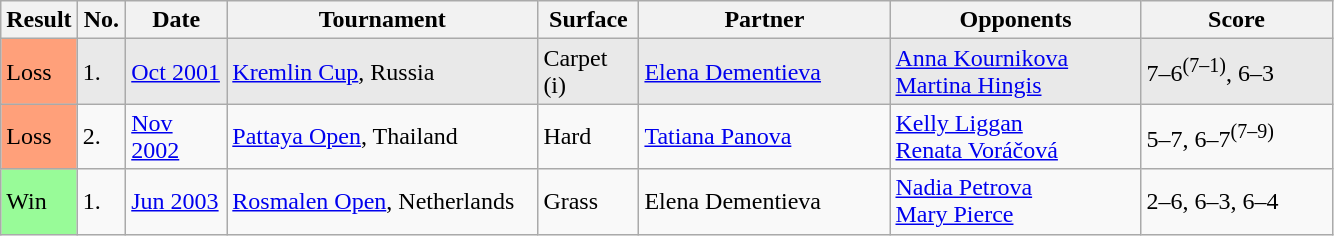<table class="sortable wikitable">
<tr>
<th>Result</th>
<th style="width:25px">No.</th>
<th style="width:60px">Date</th>
<th style="width:200px">Tournament</th>
<th style="width:60px">Surface</th>
<th style="width:160px">Partner</th>
<th style="width:160px">Opponents</th>
<th style="width:120px" class="unsortable">Score</th>
</tr>
<tr style="background:#e9e9e9;">
<td style="background:#ffa07a;">Loss</td>
<td>1.</td>
<td><a href='#'>Oct 2001</a></td>
<td><a href='#'>Kremlin Cup</a>, Russia</td>
<td>Carpet (i)</td>
<td> <a href='#'>Elena Dementieva</a></td>
<td> <a href='#'>Anna Kournikova</a> <br>  <a href='#'>Martina Hingis</a></td>
<td>7–6<sup>(7–1)</sup>, 6–3</td>
</tr>
<tr>
<td style="background:#ffa07a;">Loss</td>
<td>2.</td>
<td><a href='#'>Nov 2002</a></td>
<td><a href='#'>Pattaya Open</a>, Thailand</td>
<td>Hard</td>
<td> <a href='#'>Tatiana Panova</a></td>
<td> <a href='#'>Kelly Liggan</a> <br>  <a href='#'>Renata Voráčová</a></td>
<td>5–7, 6–7<sup>(7–9)</sup></td>
</tr>
<tr>
<td style="background:#98fb98;">Win</td>
<td>1.</td>
<td><a href='#'>Jun 2003</a></td>
<td><a href='#'>Rosmalen Open</a>, Netherlands</td>
<td>Grass</td>
<td> Elena Dementieva</td>
<td> <a href='#'>Nadia Petrova</a> <br>  <a href='#'>Mary Pierce</a></td>
<td>2–6, 6–3, 6–4</td>
</tr>
</table>
